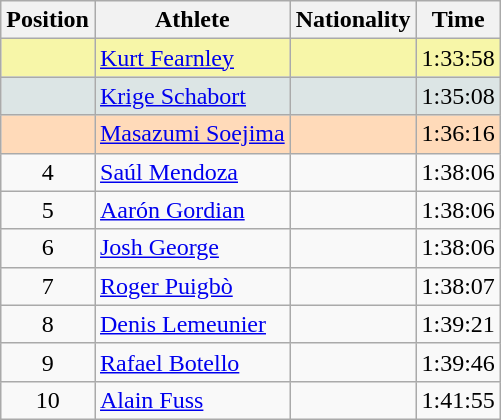<table class="wikitable sortable">
<tr>
<th>Position</th>
<th>Athlete</th>
<th>Nationality</th>
<th>Time</th>
</tr>
<tr bgcolor="#F7F6A8">
<td align=center></td>
<td><a href='#'>Kurt Fearnley</a></td>
<td></td>
<td>1:33:58</td>
</tr>
<tr bgcolor="#DCE5E5">
<td align=center></td>
<td><a href='#'>Krige Schabort</a></td>
<td></td>
<td>1:35:08</td>
</tr>
<tr bgcolor="#FFDAB9">
<td align=center></td>
<td><a href='#'>Masazumi Soejima</a></td>
<td></td>
<td>1:36:16</td>
</tr>
<tr>
<td align=center>4</td>
<td><a href='#'>Saúl Mendoza</a></td>
<td></td>
<td>1:38:06</td>
</tr>
<tr>
<td align=center>5</td>
<td><a href='#'>Aarón Gordian</a></td>
<td></td>
<td>1:38:06</td>
</tr>
<tr>
<td align=center>6</td>
<td><a href='#'>Josh George</a></td>
<td></td>
<td>1:38:06</td>
</tr>
<tr>
<td align=center>7</td>
<td><a href='#'>Roger Puigbò</a></td>
<td></td>
<td>1:38:07</td>
</tr>
<tr>
<td align=center>8</td>
<td><a href='#'>Denis Lemeunier</a></td>
<td></td>
<td>1:39:21</td>
</tr>
<tr>
<td align=center>9</td>
<td><a href='#'>Rafael Botello</a></td>
<td></td>
<td>1:39:46</td>
</tr>
<tr>
<td align=center>10</td>
<td><a href='#'>Alain Fuss</a></td>
<td></td>
<td>1:41:55</td>
</tr>
</table>
